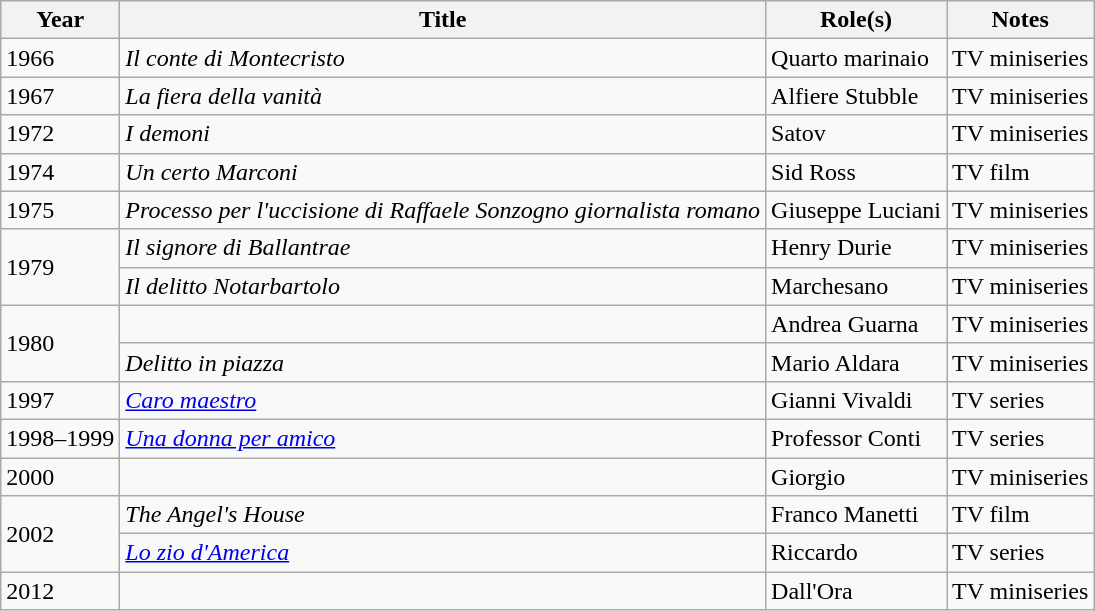<table class="wikitable plainrowheaders sortable">
<tr>
<th scope="col">Year</th>
<th scope="col">Title</th>
<th scope="col">Role(s)</th>
<th scope="col" class="unsortable">Notes</th>
</tr>
<tr>
<td>1966</td>
<td><em>Il conte di Montecristo</em></td>
<td>Quarto marinaio</td>
<td>TV miniseries</td>
</tr>
<tr>
<td>1967</td>
<td><em>La fiera della vanità</em></td>
<td>Alfiere Stubble</td>
<td>TV miniseries</td>
</tr>
<tr>
<td>1972</td>
<td><em>I demoni</em></td>
<td>Satov</td>
<td>TV miniseries</td>
</tr>
<tr>
<td>1974</td>
<td><em>Un certo Marconi</em></td>
<td>Sid Ross</td>
<td>TV film</td>
</tr>
<tr>
<td>1975</td>
<td><em>Processo per l'uccisione di Raffaele Sonzogno giornalista romano</em></td>
<td>Giuseppe Luciani</td>
<td>TV miniseries</td>
</tr>
<tr>
<td rowspan=2>1979</td>
<td><em>Il signore di Ballantrae</em></td>
<td>Henry Durie</td>
<td>TV miniseries</td>
</tr>
<tr>
<td><em>Il delitto Notarbartolo</em></td>
<td>Marchesano</td>
<td>TV miniseries</td>
</tr>
<tr>
<td rowspan=2>1980</td>
<td><em></em></td>
<td>Andrea Guarna</td>
<td>TV miniseries</td>
</tr>
<tr>
<td><em>Delitto in piazza</em></td>
<td>Mario Aldara</td>
<td>TV miniseries</td>
</tr>
<tr>
<td>1997</td>
<td><em><a href='#'>Caro maestro</a></em></td>
<td>Gianni Vivaldi</td>
<td>TV series</td>
</tr>
<tr>
<td>1998–1999</td>
<td><em><a href='#'>Una donna per amico</a></em></td>
<td>Professor Conti</td>
<td>TV series</td>
</tr>
<tr>
<td>2000</td>
<td><em></em></td>
<td>Giorgio</td>
<td>TV miniseries</td>
</tr>
<tr>
<td rowspan=2>2002</td>
<td><em>The Angel's House</em></td>
<td>Franco Manetti</td>
<td>TV film</td>
</tr>
<tr>
<td><em><a href='#'>Lo zio d'America</a></em></td>
<td>Riccardo</td>
<td>TV series</td>
</tr>
<tr>
<td>2012</td>
<td><em></em></td>
<td>Dall'Ora</td>
<td>TV miniseries</td>
</tr>
</table>
